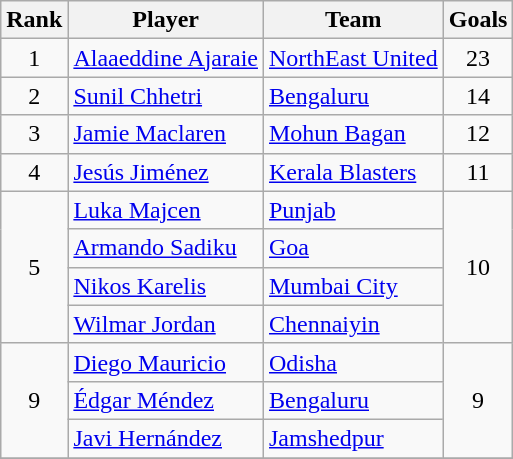<table class="wikitable sortable" style="text-align:center">
<tr>
<th>Rank</th>
<th>Player</th>
<th>Team</th>
<th>Goals</th>
</tr>
<tr>
<td rowspan="1">1</td>
<td align="left"> <a href='#'>Alaaeddine Ajaraie</a></td>
<td align="left"><a href='#'>NorthEast United</a></td>
<td rowspan="1">23</td>
</tr>
<tr>
<td rowspan="1">2</td>
<td align="left"> <a href='#'>Sunil Chhetri</a></td>
<td align="left"><a href='#'>Bengaluru</a></td>
<td rowspan="1">14</td>
</tr>
<tr>
<td rowspan="1">3</td>
<td align="left"> <a href='#'>Jamie Maclaren</a></td>
<td align="left"><a href='#'>Mohun Bagan</a></td>
<td rowspan="1">12</td>
</tr>
<tr>
<td rowspan="1">4</td>
<td align="left"> <a href='#'>Jesús Jiménez</a></td>
<td align="left"><a href='#'>Kerala Blasters</a></td>
<td rowspan="1">11</td>
</tr>
<tr>
<td rowspan="4">5</td>
<td align="left"> <a href='#'>Luka Majcen</a></td>
<td align="left"><a href='#'>Punjab</a></td>
<td rowspan="4">10</td>
</tr>
<tr>
<td align="left"> <a href='#'>Armando Sadiku</a></td>
<td align="left"><a href='#'>Goa</a></td>
</tr>
<tr>
<td align="left"> <a href='#'>Nikos Karelis</a></td>
<td align="left"><a href='#'>Mumbai City</a></td>
</tr>
<tr>
<td align="left"> <a href='#'>Wilmar Jordan</a></td>
<td align="left"><a href='#'>Chennaiyin</a></td>
</tr>
<tr>
<td rowspan="3">9</td>
<td align="left"> <a href='#'>Diego Mauricio</a></td>
<td align="left"><a href='#'>Odisha</a></td>
<td rowspan="3">9</td>
</tr>
<tr>
<td align="left"> <a href='#'>Édgar Méndez</a></td>
<td align="left"><a href='#'>Bengaluru</a></td>
</tr>
<tr>
<td align="left"> <a href='#'>Javi Hernández</a></td>
<td align="left"><a href='#'>Jamshedpur</a></td>
</tr>
<tr>
</tr>
</table>
